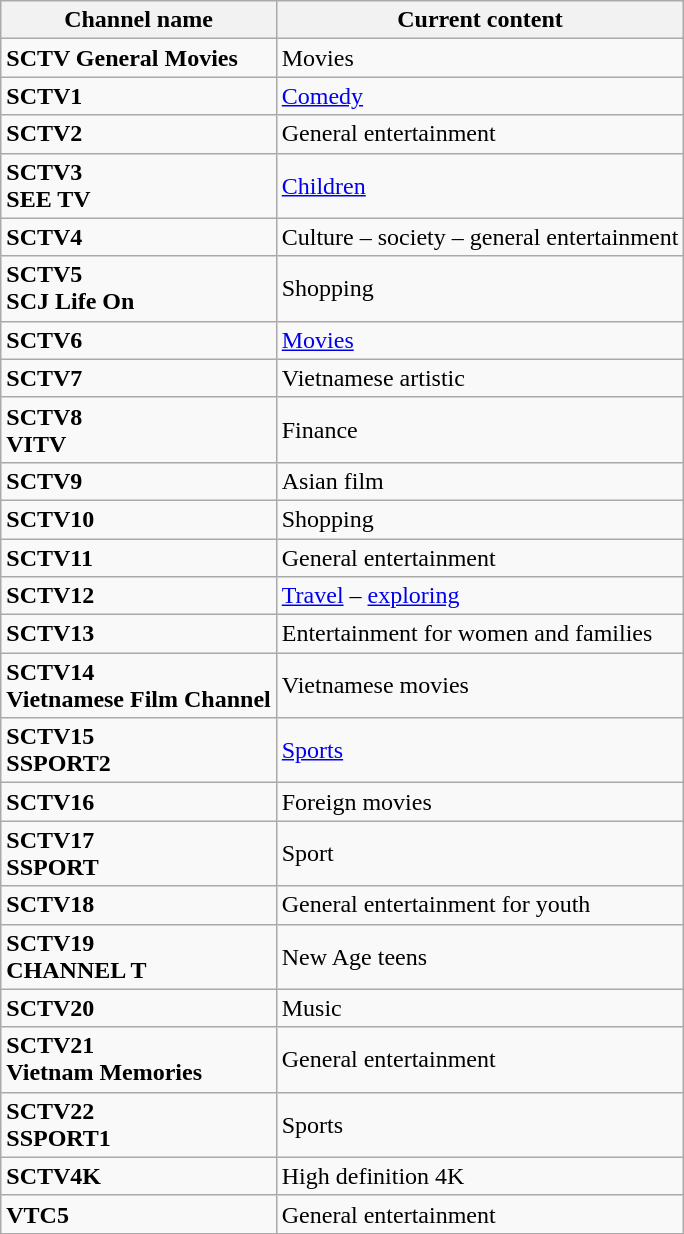<table class="wikitable">
<tr>
<th>Channel name</th>
<th>Current content</th>
</tr>
<tr>
<td><strong>SCTV General Movies</strong></td>
<td>Movies</td>
</tr>
<tr>
<td><strong>SCTV1</strong></td>
<td><a href='#'>Comedy</a></td>
</tr>
<tr>
<td><strong>SCTV2</strong></td>
<td>General entertainment</td>
</tr>
<tr>
<td rowspan="1"><strong>SCTV3</strong><br><strong>SEE TV</strong></td>
<td rowspan="1"><a href='#'>Children</a></td>
</tr>
<tr>
<td rowspan="1"><strong>SCTV4</strong></td>
<td rowspan="1">Culture – society – general entertainment</td>
</tr>
<tr>
<td><strong>SCTV5</strong><br><strong>SCJ Life On</strong></td>
<td>Shopping</td>
</tr>
<tr>
<td><strong>SCTV6</strong></td>
<td><a href='#'>Movies</a></td>
</tr>
<tr>
<td><strong>SCTV7</strong></td>
<td>Vietnamese artistic</td>
</tr>
<tr>
<td><strong>SCTV8</strong><br><strong>VITV</strong></td>
<td>Finance</td>
</tr>
<tr>
<td><strong>SCTV9</strong></td>
<td>Asian film</td>
</tr>
<tr>
<td><strong>SCTV10</strong></td>
<td>Shopping</td>
</tr>
<tr>
<td rowspan="1"><strong>SCTV11</strong></td>
<td rowspan="1">General entertainment</td>
</tr>
<tr>
<td><strong>SCTV12</strong></td>
<td><a href='#'>Travel</a> – <a href='#'>exploring</a></td>
</tr>
<tr>
<td><strong>SCTV13</strong></td>
<td>Entertainment for women and families</td>
</tr>
<tr>
<td><strong>SCTV14</strong><br><strong>Vietnamese Film Channel</strong></td>
<td>Vietnamese movies</td>
</tr>
<tr>
<td><strong>SCTV15</strong><br><strong>SSPORT2</strong></td>
<td><a href='#'>Sports</a></td>
</tr>
<tr>
<td><strong>SCTV16</strong></td>
<td>Foreign movies</td>
</tr>
<tr>
<td><strong>SCTV17</strong><br><strong>SSPORT</strong></td>
<td>Sport</td>
</tr>
<tr>
<td rowspan="1"><strong>SCTV18</strong></td>
<td rowspan="1">General entertainment for youth</td>
</tr>
<tr>
<td><strong>SCTV19</strong><br><strong>CHANNEL T</strong></td>
<td>New Age teens</td>
</tr>
<tr>
<td><strong>SCTV20</strong></td>
<td>Music</td>
</tr>
<tr>
<td><strong>SCTV21</strong><br><strong>Vietnam Memories</strong></td>
<td>General entertainment</td>
</tr>
<tr>
<td><strong>SCTV22</strong><br><strong>SSPORT1</strong></td>
<td>Sports</td>
</tr>
<tr>
<td><strong>SCTV4K</strong></td>
<td>High definition 4K</td>
</tr>
<tr>
<td><strong>VTC5</strong></td>
<td>General entertainment</td>
</tr>
<tr>
</tr>
</table>
